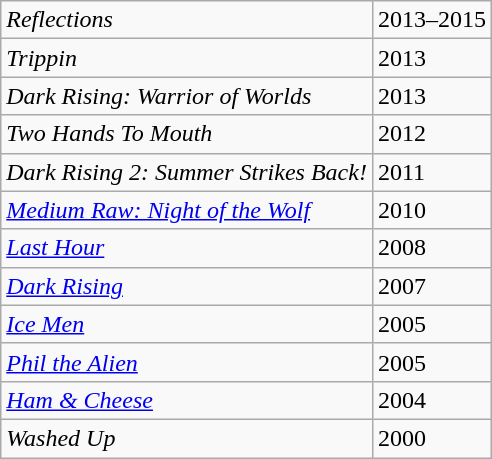<table class=wikitable>
<tr>
<td><em>Reflections</em></td>
<td>2013–2015</td>
</tr>
<tr>
<td><em>Trippin</em></td>
<td>2013</td>
</tr>
<tr>
<td><em>Dark Rising: Warrior of Worlds</em></td>
<td>2013</td>
</tr>
<tr>
<td><em>Two Hands To Mouth</em></td>
<td>2012</td>
</tr>
<tr>
<td><em>Dark Rising 2: Summer Strikes Back!</em></td>
<td>2011</td>
</tr>
<tr>
<td><em><a href='#'>Medium Raw: Night of the Wolf</a></em></td>
<td>2010</td>
</tr>
<tr>
<td><em><a href='#'>Last Hour</a></em></td>
<td>2008</td>
</tr>
<tr>
<td><em><a href='#'>Dark Rising</a></em></td>
<td>2007</td>
</tr>
<tr>
<td><em><a href='#'>Ice Men</a></em></td>
<td>2005</td>
</tr>
<tr>
<td><em><a href='#'>Phil the Alien</a></em></td>
<td>2005</td>
</tr>
<tr>
<td><em><a href='#'>Ham & Cheese</a></em></td>
<td>2004</td>
</tr>
<tr>
<td><em>Washed Up</em></td>
<td>2000</td>
</tr>
</table>
